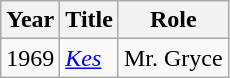<table class="wikitable">
<tr>
<th>Year</th>
<th>Title</th>
<th>Role</th>
</tr>
<tr>
<td>1969</td>
<td><em><a href='#'>Kes</a></em></td>
<td>Mr. Gryce</td>
</tr>
</table>
